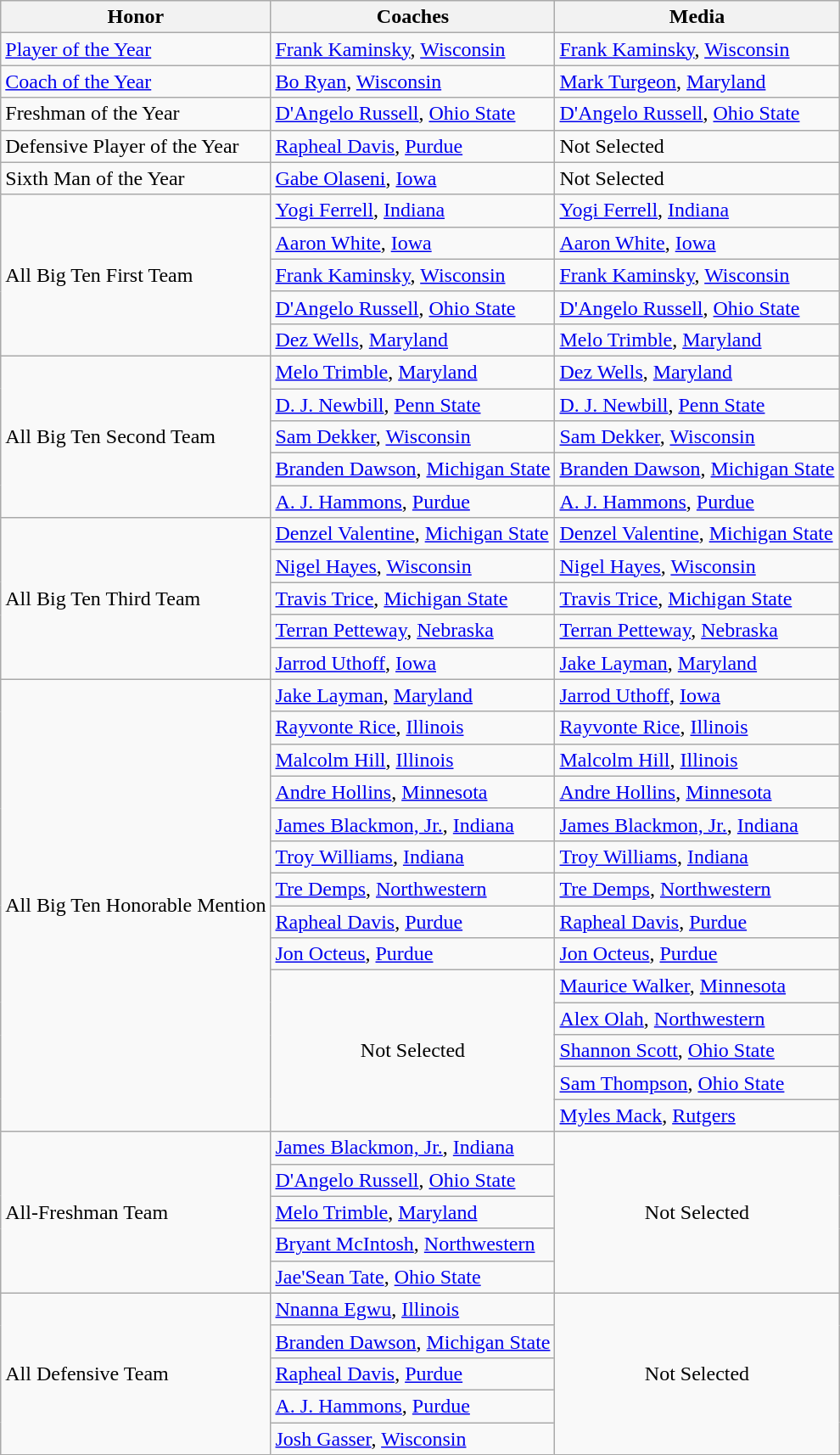<table class="wikitable" border="1">
<tr>
<th>Honor</th>
<th>Coaches</th>
<th>Media</th>
</tr>
<tr>
<td><a href='#'>Player of the Year</a></td>
<td><a href='#'>Frank Kaminsky</a>, <a href='#'>Wisconsin</a></td>
<td><a href='#'>Frank Kaminsky</a>, <a href='#'>Wisconsin</a></td>
</tr>
<tr>
<td><a href='#'>Coach of the Year</a></td>
<td><a href='#'>Bo Ryan</a>, <a href='#'>Wisconsin</a></td>
<td><a href='#'>Mark Turgeon</a>, <a href='#'>Maryland</a></td>
</tr>
<tr>
<td>Freshman of the Year</td>
<td><a href='#'>D'Angelo Russell</a>, <a href='#'>Ohio State</a></td>
<td><a href='#'>D'Angelo Russell</a>, <a href='#'>Ohio State</a></td>
</tr>
<tr>
<td>Defensive Player of the Year</td>
<td><a href='#'>Rapheal Davis</a>, <a href='#'>Purdue</a></td>
<td>Not Selected</td>
</tr>
<tr>
<td>Sixth Man of the Year</td>
<td><a href='#'>Gabe Olaseni</a>, <a href='#'>Iowa</a></td>
<td>Not Selected</td>
</tr>
<tr>
<td rowspan=5 valign=middle>All Big Ten First Team</td>
<td><a href='#'>Yogi Ferrell</a>, <a href='#'>Indiana</a></td>
<td><a href='#'>Yogi Ferrell</a>, <a href='#'>Indiana</a></td>
</tr>
<tr>
<td><a href='#'>Aaron White</a>, <a href='#'>Iowa</a></td>
<td><a href='#'>Aaron White</a>, <a href='#'>Iowa</a></td>
</tr>
<tr>
<td><a href='#'>Frank Kaminsky</a>, <a href='#'>Wisconsin</a></td>
<td><a href='#'>Frank Kaminsky</a>, <a href='#'>Wisconsin</a></td>
</tr>
<tr>
<td><a href='#'>D'Angelo Russell</a>, <a href='#'>Ohio State</a></td>
<td><a href='#'>D'Angelo Russell</a>, <a href='#'>Ohio State</a></td>
</tr>
<tr>
<td><a href='#'>Dez Wells</a>, <a href='#'>Maryland</a></td>
<td><a href='#'>Melo Trimble</a>, <a href='#'>Maryland</a></td>
</tr>
<tr>
<td rowspan=5 valign=middle>All Big Ten Second Team</td>
<td><a href='#'>Melo Trimble</a>, <a href='#'>Maryland</a></td>
<td><a href='#'>Dez Wells</a>, <a href='#'>Maryland</a></td>
</tr>
<tr>
<td><a href='#'>D. J. Newbill</a>, <a href='#'>Penn State</a></td>
<td><a href='#'>D. J. Newbill</a>, <a href='#'>Penn State</a></td>
</tr>
<tr>
<td><a href='#'>Sam Dekker</a>, <a href='#'>Wisconsin</a></td>
<td><a href='#'>Sam Dekker</a>, <a href='#'>Wisconsin</a></td>
</tr>
<tr>
<td><a href='#'>Branden Dawson</a>, <a href='#'>Michigan State</a></td>
<td><a href='#'>Branden Dawson</a>, <a href='#'>Michigan State</a></td>
</tr>
<tr>
<td><a href='#'>A. J. Hammons</a>, <a href='#'>Purdue</a></td>
<td><a href='#'>A. J. Hammons</a>, <a href='#'>Purdue</a></td>
</tr>
<tr>
<td rowspan=5 valign=middle>All Big Ten Third Team</td>
<td><a href='#'>Denzel Valentine</a>, <a href='#'>Michigan State</a></td>
<td><a href='#'>Denzel Valentine</a>, <a href='#'>Michigan State</a></td>
</tr>
<tr>
<td><a href='#'>Nigel Hayes</a>, <a href='#'>Wisconsin</a></td>
<td><a href='#'>Nigel Hayes</a>, <a href='#'>Wisconsin</a></td>
</tr>
<tr>
<td><a href='#'>Travis Trice</a>, <a href='#'>Michigan State</a></td>
<td><a href='#'>Travis Trice</a>, <a href='#'>Michigan State</a></td>
</tr>
<tr>
<td><a href='#'>Terran Petteway</a>, <a href='#'>Nebraska</a></td>
<td><a href='#'>Terran Petteway</a>, <a href='#'>Nebraska</a></td>
</tr>
<tr>
<td><a href='#'>Jarrod Uthoff</a>, <a href='#'>Iowa</a></td>
<td><a href='#'>Jake Layman</a>, <a href='#'>Maryland</a></td>
</tr>
<tr>
<td rowspan=14 valign=middle>All Big Ten Honorable Mention</td>
<td><a href='#'>Jake Layman</a>, <a href='#'>Maryland</a></td>
<td><a href='#'>Jarrod Uthoff</a>, <a href='#'>Iowa</a></td>
</tr>
<tr>
<td><a href='#'>Rayvonte Rice</a>, <a href='#'>Illinois</a></td>
<td><a href='#'>Rayvonte Rice</a>, <a href='#'>Illinois</a></td>
</tr>
<tr>
<td><a href='#'>Malcolm Hill</a>, <a href='#'>Illinois</a></td>
<td><a href='#'>Malcolm Hill</a>, <a href='#'>Illinois</a></td>
</tr>
<tr>
<td><a href='#'>Andre Hollins</a>, <a href='#'>Minnesota</a></td>
<td><a href='#'>Andre Hollins</a>, <a href='#'>Minnesota</a></td>
</tr>
<tr>
<td><a href='#'>James Blackmon, Jr.</a>, <a href='#'>Indiana</a></td>
<td><a href='#'>James Blackmon, Jr.</a>, <a href='#'>Indiana</a></td>
</tr>
<tr>
<td><a href='#'>Troy Williams</a>, <a href='#'>Indiana</a></td>
<td><a href='#'>Troy Williams</a>, <a href='#'>Indiana</a></td>
</tr>
<tr>
<td><a href='#'>Tre Demps</a>, <a href='#'>Northwestern</a></td>
<td><a href='#'>Tre Demps</a>, <a href='#'>Northwestern</a></td>
</tr>
<tr>
<td><a href='#'>Rapheal Davis</a>, <a href='#'>Purdue</a></td>
<td><a href='#'>Rapheal Davis</a>, <a href='#'>Purdue</a></td>
</tr>
<tr>
<td><a href='#'>Jon Octeus</a>, <a href='#'>Purdue</a></td>
<td><a href='#'>Jon Octeus</a>, <a href='#'>Purdue</a></td>
</tr>
<tr>
<td rowspan=5 colspan=1 align=center>Not Selected</td>
<td><a href='#'>Maurice Walker</a>, <a href='#'>Minnesota</a></td>
</tr>
<tr>
<td><a href='#'>Alex Olah</a>, <a href='#'>Northwestern</a></td>
</tr>
<tr>
<td><a href='#'>Shannon Scott</a>, <a href='#'>Ohio State</a></td>
</tr>
<tr>
<td><a href='#'>Sam Thompson</a>, <a href='#'>Ohio State</a></td>
</tr>
<tr>
<td><a href='#'>Myles Mack</a>, <a href='#'>Rutgers</a></td>
</tr>
<tr>
<td rowspan=5 valign=middle>All-Freshman Team</td>
<td><a href='#'>James Blackmon, Jr.</a>, <a href='#'>Indiana</a></td>
<td rowspan=5 colspan=1 align=center>Not Selected</td>
</tr>
<tr>
<td><a href='#'>D'Angelo Russell</a>, <a href='#'>Ohio State</a></td>
</tr>
<tr>
<td><a href='#'>Melo Trimble</a>, <a href='#'>Maryland</a></td>
</tr>
<tr>
<td><a href='#'>Bryant McIntosh</a>, <a href='#'>Northwestern</a></td>
</tr>
<tr>
<td><a href='#'>Jae'Sean Tate</a>, <a href='#'>Ohio State</a></td>
</tr>
<tr>
<td rowspan=5 valign=middle>All Defensive Team</td>
<td><a href='#'>Nnanna Egwu</a>, <a href='#'>Illinois</a></td>
<td rowspan=5 colspan=1 align=center>Not Selected</td>
</tr>
<tr>
<td><a href='#'>Branden Dawson</a>, <a href='#'>Michigan State</a></td>
</tr>
<tr>
<td><a href='#'>Rapheal Davis</a>, <a href='#'>Purdue</a></td>
</tr>
<tr>
<td><a href='#'>A. J. Hammons</a>, <a href='#'>Purdue</a></td>
</tr>
<tr>
<td><a href='#'>Josh Gasser</a>, <a href='#'>Wisconsin</a></td>
</tr>
</table>
